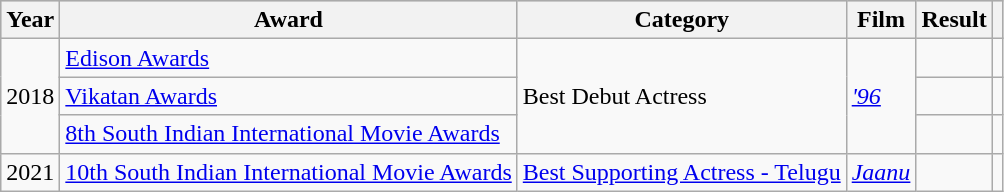<table class="wikitable sortable">
<tr style="background:#ccc; text-align:center;">
<th>Year</th>
<th>Award</th>
<th>Category</th>
<th>Film</th>
<th>Result</th>
<th scope="col" class="unsortable"></th>
</tr>
<tr>
<td rowspan="3">2018</td>
<td><a href='#'>Edison Awards</a></td>
<td rowspan="3">Best Debut Actress </td>
<td rowspan="3"><em><a href='#'>'96</a></em></td>
<td></td>
<td style="text-align:center;"></td>
</tr>
<tr>
<td><a href='#'>Vikatan Awards</a></td>
<td></td>
<td></td>
</tr>
<tr>
<td><a href='#'>8th South Indian International Movie Awards</a></td>
<td></td>
<td style="text-align:center;"></td>
</tr>
<tr>
<td>2021</td>
<td><a href='#'>10th South Indian International Movie Awards</a></td>
<td><a href='#'>Best Supporting Actress - Telugu</a></td>
<td><em><a href='#'>Jaanu</a></em></td>
<td></td>
<td style="text-align:center;"></td>
</tr>
</table>
